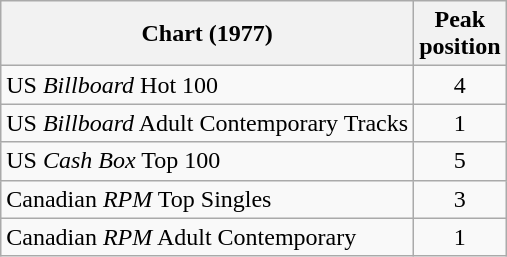<table class="wikitable sortable">
<tr>
<th>Chart (1977)</th>
<th>Peak<br>position</th>
</tr>
<tr>
<td>US <em>Billboard</em> Hot 100</td>
<td align="center">4</td>
</tr>
<tr>
<td>US <em>Billboard</em> Adult Contemporary Tracks</td>
<td align="center">1</td>
</tr>
<tr>
<td>US <em>Cash Box</em> Top 100</td>
<td align="center">5</td>
</tr>
<tr>
<td>Canadian <em>RPM</em> Top Singles</td>
<td align="center">3</td>
</tr>
<tr>
<td>Canadian <em>RPM</em> Adult Contemporary</td>
<td align="center">1</td>
</tr>
</table>
